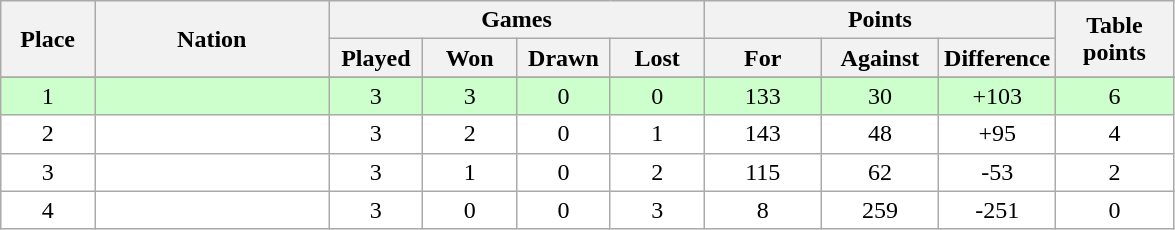<table class="wikitable">
<tr>
<th rowspan=2 width="8%">Place</th>
<th rowspan=2 width="20%">Nation</th>
<th colspan=4 width="32%">Games</th>
<th colspan=3 width="30%">Points</th>
<th rowspan=2 width="10%">Table<br>points</th>
</tr>
<tr>
<th width="8%">Played</th>
<th width="8%">Won</th>
<th width="8%">Drawn</th>
<th width="8%">Lost</th>
<th width="10%">For</th>
<th width="10%">Against</th>
<th width="10%">Difference</th>
</tr>
<tr>
</tr>
<tr bgcolor=#ccffcc align=center>
<td>1</td>
<td align=left></td>
<td>3</td>
<td>3</td>
<td>0</td>
<td>0</td>
<td>133</td>
<td>30</td>
<td>+103</td>
<td>6</td>
</tr>
<tr bgcolor=#ffffff align=center>
<td>2</td>
<td align=left></td>
<td>3</td>
<td>2</td>
<td>0</td>
<td>1</td>
<td>143</td>
<td>48</td>
<td>+95</td>
<td>4</td>
</tr>
<tr bgcolor=#ffffff align=center>
<td>3</td>
<td align=left></td>
<td>3</td>
<td>1</td>
<td>0</td>
<td>2</td>
<td>115</td>
<td>62</td>
<td>-53</td>
<td>2</td>
</tr>
<tr bgcolor=#ffffff align=center>
<td>4</td>
<td align=left></td>
<td>3</td>
<td>0</td>
<td>0</td>
<td>3</td>
<td>8</td>
<td>259</td>
<td>-251</td>
<td>0</td>
</tr>
</table>
